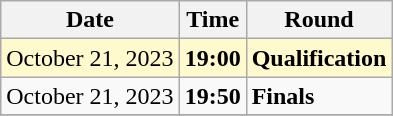<table class="wikitable">
<tr>
<th>Date</th>
<th>Time</th>
<th>Round</th>
</tr>
<tr style=background:lemonchiffon>
<td>October 21, 2023</td>
<td><strong>19:00</strong></td>
<td><strong>Qualification</strong></td>
</tr>
<tr>
<td>October 21, 2023</td>
<td><strong>19:50</strong></td>
<td><strong>Finals</strong></td>
</tr>
<tr>
</tr>
</table>
